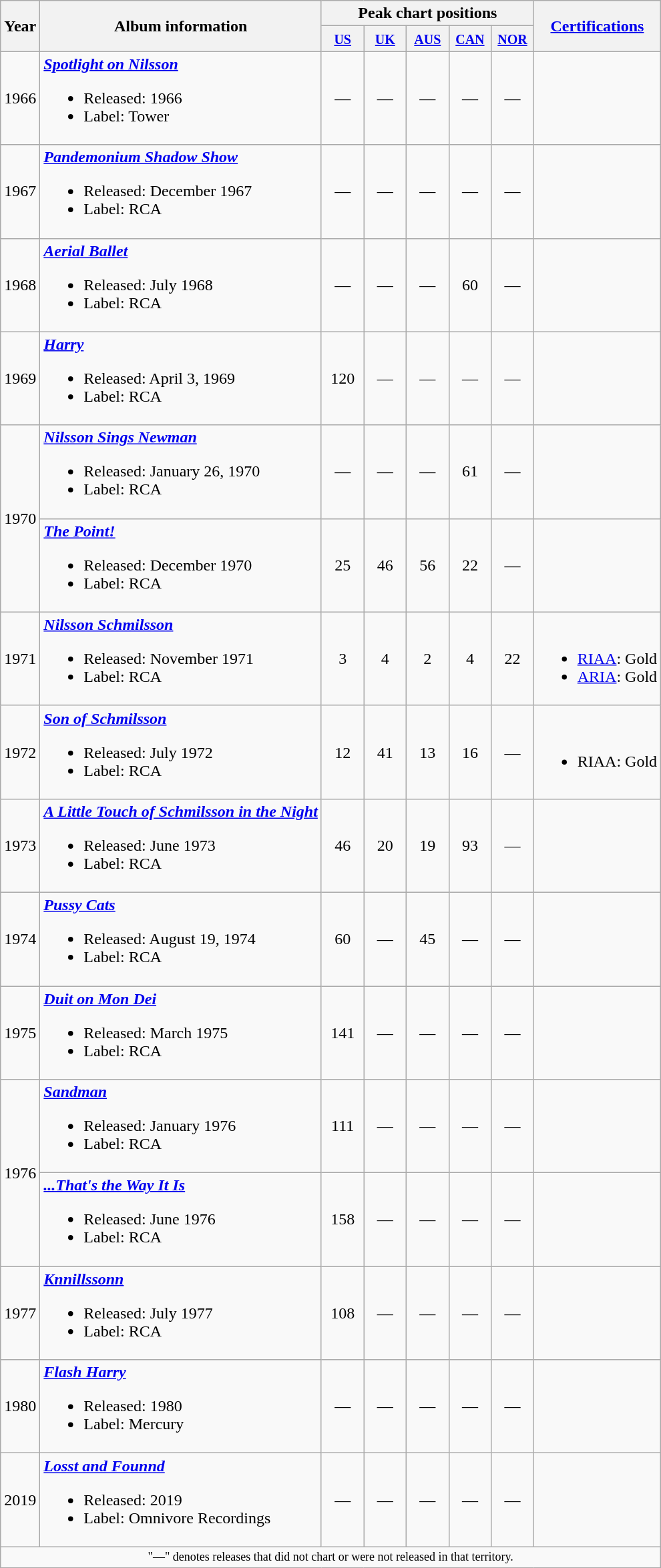<table class="wikitable">
<tr>
<th rowspan="2">Year</th>
<th rowspan="2">Album information</th>
<th colspan="5">Peak chart positions</th>
<th rowspan="2"><a href='#'>Certifications</a></th>
</tr>
<tr>
<th width="35"><small><a href='#'>US</a></small> <br></th>
<th width="35"><small><a href='#'>UK</a></small><br></th>
<th width="35"><small><a href='#'>AUS</a></small><br></th>
<th width="35"><small><a href='#'>CAN</a></small><br></th>
<th width="35"><small><a href='#'>NOR</a></small><br></th>
</tr>
<tr>
<td>1966</td>
<td><strong><em><a href='#'>Spotlight on Nilsson</a></em></strong><br><ul><li>Released: 1966</li><li>Label: Tower</li></ul></td>
<td align="center">—</td>
<td align="center">—</td>
<td align="center">—</td>
<td align="center">—</td>
<td align="center">—</td>
<td></td>
</tr>
<tr>
<td>1967</td>
<td><strong><em><a href='#'>Pandemonium Shadow Show</a></em></strong><br><ul><li>Released: December 1967</li><li>Label: RCA</li></ul></td>
<td align="center">—</td>
<td align="center">—</td>
<td align="center">—</td>
<td align="center">—</td>
<td align="center">—</td>
<td></td>
</tr>
<tr>
<td>1968</td>
<td><strong><em><a href='#'>Aerial Ballet</a></em></strong><br><ul><li>Released: July 1968</li><li>Label: RCA</li></ul></td>
<td align="center">—</td>
<td align="center">—</td>
<td align="center">—</td>
<td align="center">60</td>
<td align="center">—</td>
<td></td>
</tr>
<tr>
<td>1969</td>
<td><strong><em><a href='#'>Harry</a></em></strong><br><ul><li>Released: April 3, 1969</li><li>Label: RCA</li></ul></td>
<td align="center">120</td>
<td align="center">—</td>
<td align="center">—</td>
<td align="center">—</td>
<td align="center">—</td>
<td></td>
</tr>
<tr>
<td rowspan="2">1970</td>
<td><strong><em><a href='#'>Nilsson Sings Newman</a></em></strong><br><ul><li>Released: January 26, 1970</li><li>Label: RCA</li></ul></td>
<td align="center">—</td>
<td align="center">—</td>
<td align="center">—</td>
<td align="center">61</td>
<td align="center">—</td>
<td></td>
</tr>
<tr>
<td><strong><em><a href='#'>The Point!</a></em></strong><br><ul><li>Released: December 1970</li><li>Label: RCA</li></ul></td>
<td align="center">25</td>
<td align="center">46</td>
<td align="center">56</td>
<td align="center">22</td>
<td align="center">—</td>
<td></td>
</tr>
<tr>
<td>1971</td>
<td><strong><em><a href='#'>Nilsson Schmilsson</a></em></strong><br><ul><li>Released: November 1971</li><li>Label: RCA</li></ul></td>
<td align="center">3</td>
<td align="center">4</td>
<td align="center">2</td>
<td align="center">4</td>
<td align="center">22</td>
<td><br><ul><li><a href='#'>RIAA</a>: Gold</li><li><a href='#'>ARIA</a>: Gold</li></ul></td>
</tr>
<tr>
<td>1972</td>
<td><strong><em><a href='#'>Son of Schmilsson</a></em></strong><br><ul><li>Released: July 1972</li><li>Label: RCA</li></ul></td>
<td align="center">12</td>
<td align="center">41</td>
<td align="center">13</td>
<td align="center">16</td>
<td align="center">—</td>
<td><br><ul><li>RIAA: Gold</li></ul></td>
</tr>
<tr>
<td>1973</td>
<td><strong><em><a href='#'>A Little Touch of Schmilsson in the Night</a></em></strong><br><ul><li>Released: June 1973</li><li>Label: RCA</li></ul></td>
<td align="center">46</td>
<td align="center">20</td>
<td align="center">19</td>
<td align="center">93</td>
<td align="center">—</td>
<td></td>
</tr>
<tr>
<td>1974</td>
<td><strong><em><a href='#'>Pussy Cats</a></em></strong><br><ul><li>Released: August 19, 1974</li><li>Label: RCA</li></ul></td>
<td align="center">60</td>
<td align="center">—</td>
<td align="center">45</td>
<td align="center">—</td>
<td align="center">—</td>
<td></td>
</tr>
<tr>
<td>1975</td>
<td><strong><em><a href='#'>Duit on Mon Dei</a></em></strong><br><ul><li>Released: March 1975</li><li>Label: RCA</li></ul></td>
<td align="center">141</td>
<td align="center">—</td>
<td align="center">—</td>
<td align="center">—</td>
<td align="center">—</td>
<td></td>
</tr>
<tr>
<td rowspan="2">1976</td>
<td><strong><em><a href='#'>Sandman</a></em></strong><br><ul><li>Released: January 1976</li><li>Label: RCA</li></ul></td>
<td align="center">111</td>
<td align="center">—</td>
<td align="center">—</td>
<td align="center">—</td>
<td align="center">—</td>
<td></td>
</tr>
<tr>
<td><strong><em><a href='#'>...That's the Way It Is</a></em></strong><br><ul><li>Released: June 1976</li><li>Label: RCA</li></ul></td>
<td align="center">158</td>
<td align="center">—</td>
<td align="center">—</td>
<td align="center">—</td>
<td align="center">—</td>
<td></td>
</tr>
<tr>
<td>1977</td>
<td><strong><em><a href='#'>Knnillssonn</a></em></strong><br><ul><li>Released: July 1977</li><li>Label: RCA</li></ul></td>
<td align="center">108</td>
<td align="center">—</td>
<td align="center">—</td>
<td align="center">—</td>
<td align="center">—</td>
<td></td>
</tr>
<tr>
<td>1980</td>
<td><strong><em><a href='#'>Flash Harry</a></em></strong><br><ul><li>Released: 1980</li><li>Label: Mercury</li></ul></td>
<td align="center">—</td>
<td align="center">—</td>
<td align="center">—</td>
<td align="center">—</td>
<td align="center">—</td>
<td></td>
</tr>
<tr>
<td>2019</td>
<td><strong><em><a href='#'>Losst and Founnd</a></em></strong><br><ul><li>Released: 2019</li><li>Label: Omnivore Recordings</li></ul></td>
<td align="center">—</td>
<td align="center">—</td>
<td align="center">—</td>
<td align="center">—</td>
<td align="center">—</td>
<td></td>
</tr>
<tr>
<td colspan="8" style="text-align:center; font-size:9pt;">"—" denotes releases that did not chart or were not released in that territory.</td>
</tr>
</table>
